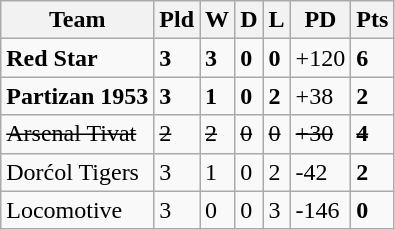<table class="wikitable">
<tr>
<th colspan="1" rowspan="1">Team</th>
<th colspan="1" rowspan="1">Pld</th>
<th colspan="1" rowspan="1">W</th>
<th>D</th>
<th colspan="1" rowspan="1">L</th>
<th>PD</th>
<th>Pts</th>
</tr>
<tr>
<td><strong> Red Star</strong></td>
<td><strong>3</strong></td>
<td><strong>3</strong></td>
<td><strong>0</strong></td>
<td><strong>0</strong></td>
<td>+120</td>
<td><strong>6</strong></td>
</tr>
<tr>
<td><strong> Partizan 1953</strong></td>
<td><strong>3</strong></td>
<td><strong>1</strong></td>
<td><strong>0</strong></td>
<td><strong>2</strong></td>
<td>+38</td>
<td><strong>2</strong></td>
</tr>
<tr>
<td><s> Arsenal Tivat</s></td>
<td><s>2</s></td>
<td><s>2</s></td>
<td><s>0</s></td>
<td><s>0</s></td>
<td><s>+30</s></td>
<td><strong><s>4</s></strong></td>
</tr>
<tr>
<td> Dorćol Tigers</td>
<td>3</td>
<td>1</td>
<td>0</td>
<td>2</td>
<td>-42</td>
<td><strong>2</strong></td>
</tr>
<tr>
<td> Locomotive</td>
<td>3</td>
<td>0</td>
<td>0</td>
<td>3</td>
<td>-146</td>
<td><strong>0</strong></td>
</tr>
</table>
